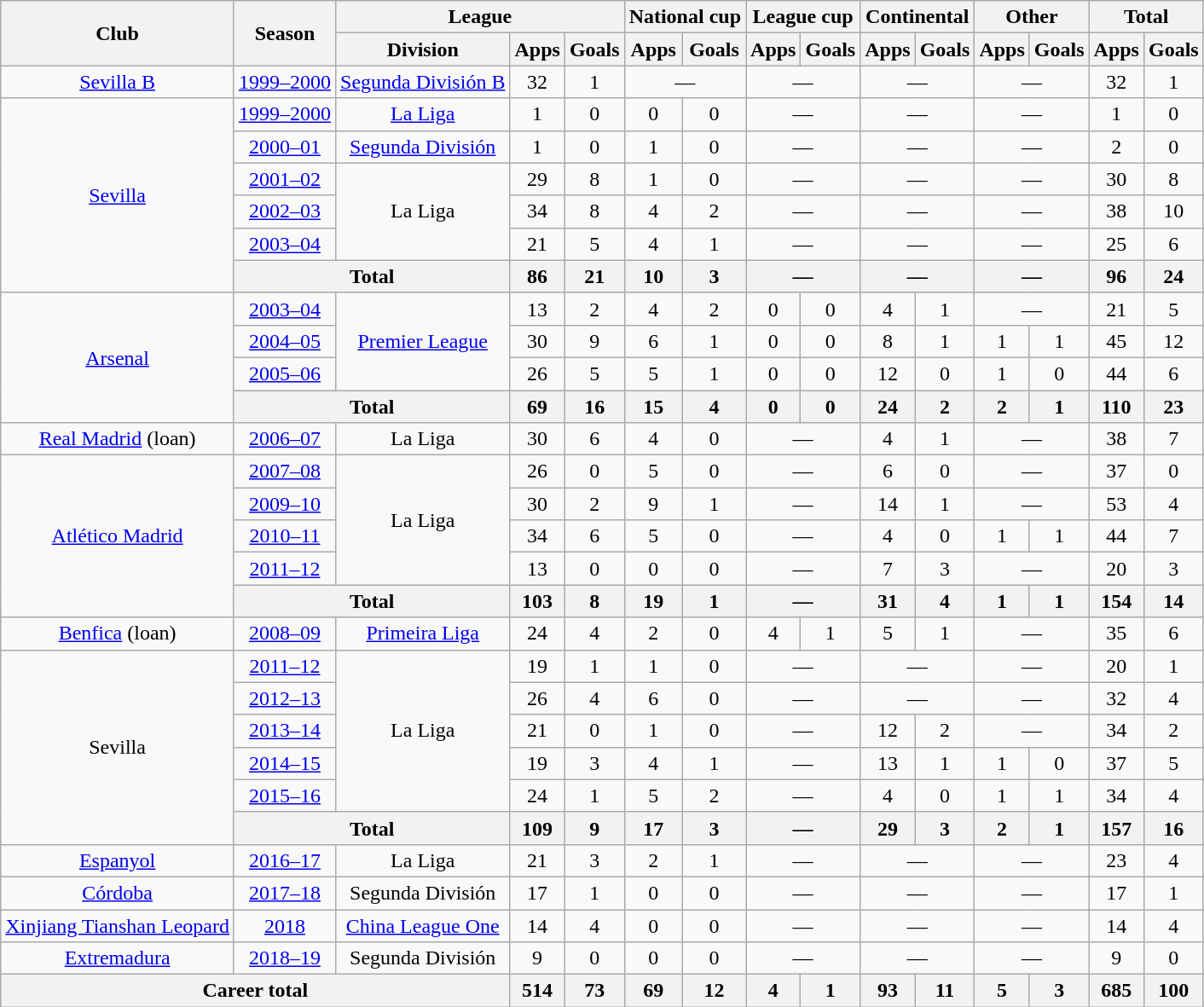<table class="wikitable" style="text-align:center">
<tr>
<th rowspan="2">Club</th>
<th rowspan="2">Season</th>
<th colspan="3">League</th>
<th colspan="2">National cup</th>
<th colspan="2">League cup</th>
<th colspan="2">Continental</th>
<th colspan="2">Other</th>
<th colspan="2">Total</th>
</tr>
<tr>
<th>Division</th>
<th>Apps</th>
<th>Goals</th>
<th>Apps</th>
<th>Goals</th>
<th>Apps</th>
<th>Goals</th>
<th>Apps</th>
<th>Goals</th>
<th>Apps</th>
<th>Goals</th>
<th>Apps</th>
<th>Goals</th>
</tr>
<tr>
<td><a href='#'>Sevilla B</a></td>
<td><a href='#'>1999–2000</a></td>
<td><a href='#'>Segunda División B</a></td>
<td>32</td>
<td>1</td>
<td colspan="2">—</td>
<td colspan="2">—</td>
<td colspan="2">—</td>
<td colspan="2">—</td>
<td>32</td>
<td>1</td>
</tr>
<tr>
<td rowspan="6"><a href='#'>Sevilla</a></td>
<td><a href='#'>1999–2000</a></td>
<td><a href='#'>La Liga</a></td>
<td>1</td>
<td>0</td>
<td>0</td>
<td>0</td>
<td colspan="2">—</td>
<td colspan="2">—</td>
<td colspan="2">—</td>
<td>1</td>
<td>0</td>
</tr>
<tr>
<td><a href='#'>2000–01</a></td>
<td><a href='#'>Segunda División</a></td>
<td>1</td>
<td>0</td>
<td>1</td>
<td>0</td>
<td colspan="2">—</td>
<td colspan="2">—</td>
<td colspan="2">—</td>
<td>2</td>
<td>0</td>
</tr>
<tr>
<td><a href='#'>2001–02</a></td>
<td rowspan="3">La Liga</td>
<td>29</td>
<td>8</td>
<td>1</td>
<td>0</td>
<td colspan="2">—</td>
<td colspan="2">—</td>
<td colspan="2">—</td>
<td>30</td>
<td>8</td>
</tr>
<tr>
<td><a href='#'>2002–03</a></td>
<td>34</td>
<td>8</td>
<td>4</td>
<td>2</td>
<td colspan="2">—</td>
<td colspan="2">—</td>
<td colspan="2">—</td>
<td>38</td>
<td>10</td>
</tr>
<tr>
<td><a href='#'>2003–04</a></td>
<td>21</td>
<td>5</td>
<td>4</td>
<td>1</td>
<td colspan="2">—</td>
<td colspan="2">—</td>
<td colspan="2">—</td>
<td>25</td>
<td>6</td>
</tr>
<tr>
<th colspan="2">Total</th>
<th>86</th>
<th>21</th>
<th>10</th>
<th>3</th>
<th colspan="2">—</th>
<th colspan="2">—</th>
<th colspan="2">—</th>
<th>96</th>
<th>24</th>
</tr>
<tr>
<td rowspan="4"><a href='#'>Arsenal</a></td>
<td><a href='#'>2003–04</a></td>
<td rowspan=3><a href='#'>Premier League</a></td>
<td>13</td>
<td>2</td>
<td>4</td>
<td>2</td>
<td>0</td>
<td>0</td>
<td>4</td>
<td>1</td>
<td colspan="2">—</td>
<td>21</td>
<td>5</td>
</tr>
<tr>
<td><a href='#'>2004–05</a></td>
<td>30</td>
<td>9</td>
<td>6</td>
<td>1</td>
<td>0</td>
<td>0</td>
<td>8</td>
<td>1</td>
<td>1</td>
<td>1</td>
<td>45</td>
<td>12</td>
</tr>
<tr>
<td><a href='#'>2005–06</a></td>
<td>26</td>
<td>5</td>
<td>5</td>
<td>1</td>
<td>0</td>
<td>0</td>
<td>12</td>
<td>0</td>
<td>1</td>
<td>0</td>
<td>44</td>
<td>6</td>
</tr>
<tr>
<th colspan="2">Total</th>
<th>69</th>
<th>16</th>
<th>15</th>
<th>4</th>
<th>0</th>
<th>0</th>
<th>24</th>
<th>2</th>
<th>2</th>
<th>1</th>
<th>110</th>
<th>23</th>
</tr>
<tr>
<td><a href='#'>Real Madrid</a> (loan)</td>
<td><a href='#'>2006–07</a></td>
<td>La Liga</td>
<td>30</td>
<td>6</td>
<td>4</td>
<td>0</td>
<td colspan="2">—</td>
<td>4</td>
<td>1</td>
<td colspan="2">—</td>
<td>38</td>
<td>7</td>
</tr>
<tr>
<td rowspan="5"><a href='#'>Atlético Madrid</a></td>
<td><a href='#'>2007–08</a></td>
<td rowspan="4">La Liga</td>
<td>26</td>
<td>0</td>
<td>5</td>
<td>0</td>
<td colspan="2">—</td>
<td>6</td>
<td>0</td>
<td colspan="2">—</td>
<td>37</td>
<td>0</td>
</tr>
<tr>
<td><a href='#'>2009–10</a></td>
<td>30</td>
<td>2</td>
<td>9</td>
<td>1</td>
<td colspan="2">—</td>
<td>14</td>
<td>1</td>
<td colspan="2">—</td>
<td>53</td>
<td>4</td>
</tr>
<tr>
<td><a href='#'>2010–11</a></td>
<td>34</td>
<td>6</td>
<td>5</td>
<td>0</td>
<td colspan="2">—</td>
<td>4</td>
<td>0</td>
<td>1</td>
<td>1</td>
<td>44</td>
<td>7</td>
</tr>
<tr>
<td><a href='#'>2011–12</a></td>
<td>13</td>
<td>0</td>
<td>0</td>
<td>0</td>
<td colspan="2">—</td>
<td>7</td>
<td>3</td>
<td colspan="2">—</td>
<td>20</td>
<td>3</td>
</tr>
<tr>
<th colspan="2">Total</th>
<th>103</th>
<th>8</th>
<th>19</th>
<th>1</th>
<th colspan="2">—</th>
<th>31</th>
<th>4</th>
<th>1</th>
<th>1</th>
<th>154</th>
<th>14</th>
</tr>
<tr>
<td><a href='#'>Benfica</a> (loan)</td>
<td><a href='#'>2008–09</a></td>
<td><a href='#'>Primeira Liga</a></td>
<td>24</td>
<td>4</td>
<td>2</td>
<td>0</td>
<td>4</td>
<td>1</td>
<td>5</td>
<td>1</td>
<td colspan="2">—</td>
<td>35</td>
<td>6</td>
</tr>
<tr>
<td rowspan="6">Sevilla</td>
<td><a href='#'>2011–12</a></td>
<td rowspan=5>La Liga</td>
<td>19</td>
<td>1</td>
<td>1</td>
<td>0</td>
<td colspan="2">—</td>
<td colspan="2">—</td>
<td colspan="2">—</td>
<td>20</td>
<td>1</td>
</tr>
<tr>
<td><a href='#'>2012–13</a></td>
<td>26</td>
<td>4</td>
<td>6</td>
<td>0</td>
<td colspan="2">—</td>
<td colspan="2">—</td>
<td colspan="2">—</td>
<td>32</td>
<td>4</td>
</tr>
<tr>
<td><a href='#'>2013–14</a></td>
<td>21</td>
<td>0</td>
<td>1</td>
<td>0</td>
<td colspan="2">—</td>
<td>12</td>
<td>2</td>
<td colspan="2">—</td>
<td>34</td>
<td>2</td>
</tr>
<tr>
<td><a href='#'>2014–15</a></td>
<td>19</td>
<td>3</td>
<td>4</td>
<td>1</td>
<td colspan="2">—</td>
<td>13</td>
<td>1</td>
<td>1</td>
<td>0</td>
<td>37</td>
<td>5</td>
</tr>
<tr>
<td><a href='#'>2015–16</a></td>
<td>24</td>
<td>1</td>
<td>5</td>
<td>2</td>
<td colspan="2">—</td>
<td>4</td>
<td>0</td>
<td>1</td>
<td>1</td>
<td>34</td>
<td>4</td>
</tr>
<tr>
<th colspan="2">Total</th>
<th>109</th>
<th>9</th>
<th>17</th>
<th>3</th>
<th colspan="2">—</th>
<th>29</th>
<th>3</th>
<th>2</th>
<th>1</th>
<th>157</th>
<th>16</th>
</tr>
<tr>
<td><a href='#'>Espanyol</a></td>
<td><a href='#'>2016–17</a></td>
<td>La Liga</td>
<td>21</td>
<td>3</td>
<td>2</td>
<td>1</td>
<td colspan="2">—</td>
<td colspan="2">—</td>
<td colspan="2">—</td>
<td>23</td>
<td>4</td>
</tr>
<tr>
<td><a href='#'>Córdoba</a></td>
<td><a href='#'>2017–18</a></td>
<td>Segunda División</td>
<td>17</td>
<td>1</td>
<td>0</td>
<td>0</td>
<td colspan="2">—</td>
<td colspan="2">—</td>
<td colspan="2">—</td>
<td>17</td>
<td>1</td>
</tr>
<tr>
<td><a href='#'>Xinjiang Tianshan Leopard</a></td>
<td><a href='#'>2018</a></td>
<td><a href='#'>China League One</a></td>
<td>14</td>
<td>4</td>
<td>0</td>
<td>0</td>
<td colspan="2">—</td>
<td colspan="2">—</td>
<td colspan="2">—</td>
<td>14</td>
<td>4</td>
</tr>
<tr>
<td><a href='#'>Extremadura</a></td>
<td><a href='#'>2018–19</a></td>
<td>Segunda División</td>
<td>9</td>
<td>0</td>
<td>0</td>
<td>0</td>
<td colspan="2">—</td>
<td colspan="2">—</td>
<td colspan="2">—</td>
<td>9</td>
<td>0</td>
</tr>
<tr>
<th colspan="3">Career total</th>
<th>514</th>
<th>73</th>
<th>69</th>
<th>12</th>
<th>4</th>
<th>1</th>
<th>93</th>
<th>11</th>
<th>5</th>
<th>3</th>
<th>685</th>
<th>100</th>
</tr>
</table>
